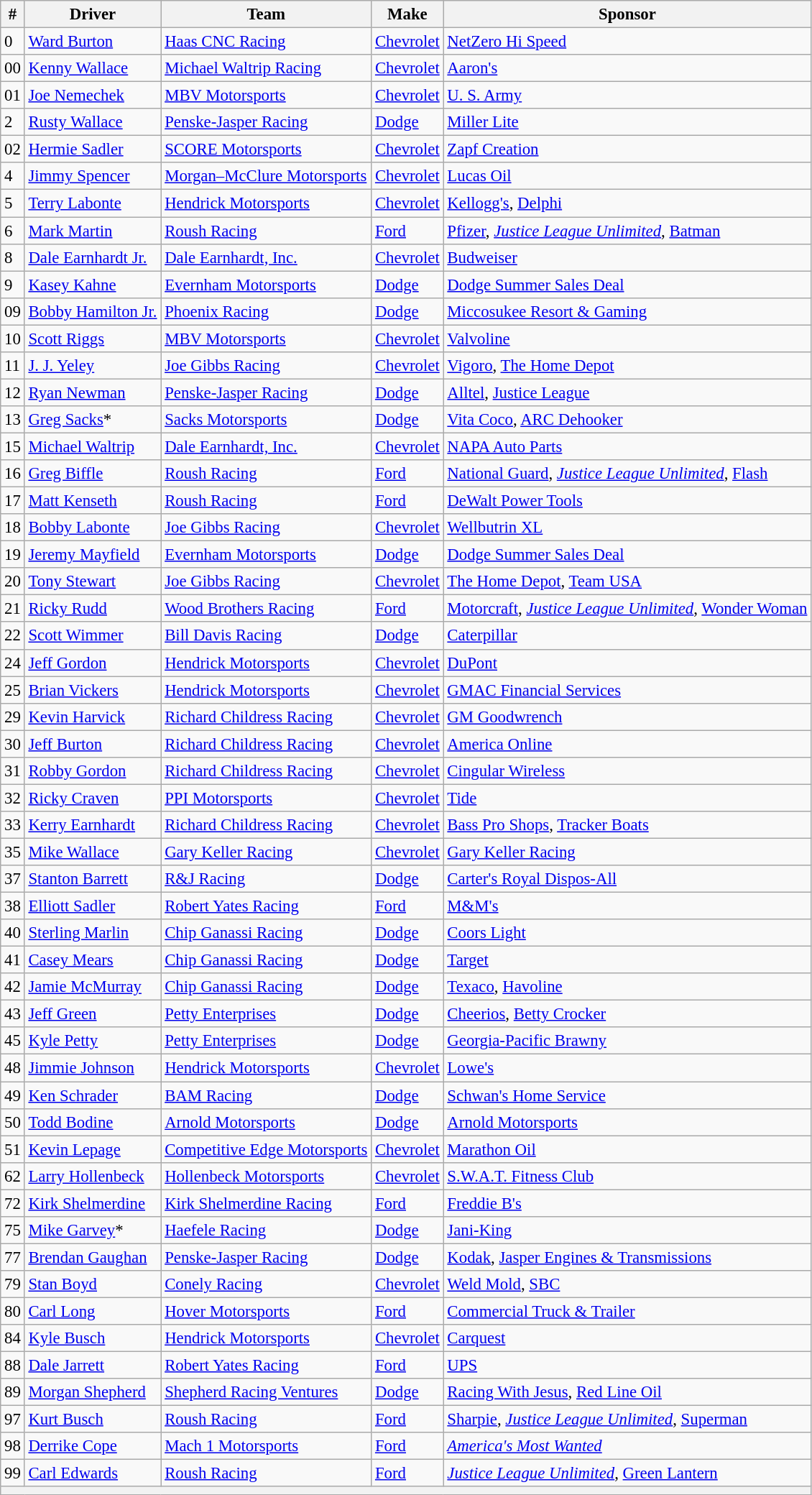<table class="wikitable" style="font-size:95%">
<tr>
<th>#</th>
<th>Driver</th>
<th>Team</th>
<th>Make</th>
<th>Sponsor</th>
</tr>
<tr>
<td>0</td>
<td><a href='#'>Ward Burton</a></td>
<td><a href='#'>Haas CNC Racing</a></td>
<td><a href='#'>Chevrolet</a></td>
<td><a href='#'>NetZero Hi Speed</a></td>
</tr>
<tr>
<td>00</td>
<td><a href='#'>Kenny Wallace</a></td>
<td><a href='#'>Michael Waltrip Racing</a></td>
<td><a href='#'>Chevrolet</a></td>
<td><a href='#'>Aaron's</a></td>
</tr>
<tr>
<td>01</td>
<td><a href='#'>Joe Nemechek</a></td>
<td><a href='#'>MBV Motorsports</a></td>
<td><a href='#'>Chevrolet</a></td>
<td><a href='#'>U. S. Army</a></td>
</tr>
<tr>
<td>2</td>
<td><a href='#'>Rusty Wallace</a></td>
<td><a href='#'>Penske-Jasper Racing</a></td>
<td><a href='#'>Dodge</a></td>
<td><a href='#'>Miller Lite</a></td>
</tr>
<tr>
<td>02</td>
<td><a href='#'>Hermie Sadler</a></td>
<td><a href='#'>SCORE Motorsports</a></td>
<td><a href='#'>Chevrolet</a></td>
<td><a href='#'>Zapf Creation</a></td>
</tr>
<tr>
<td>4</td>
<td><a href='#'>Jimmy Spencer</a></td>
<td><a href='#'>Morgan–McClure Motorsports</a></td>
<td><a href='#'>Chevrolet</a></td>
<td><a href='#'>Lucas Oil</a></td>
</tr>
<tr>
<td>5</td>
<td><a href='#'>Terry Labonte</a></td>
<td><a href='#'>Hendrick Motorsports</a></td>
<td><a href='#'>Chevrolet</a></td>
<td><a href='#'>Kellogg's</a>, <a href='#'>Delphi</a></td>
</tr>
<tr>
<td>6</td>
<td><a href='#'>Mark Martin</a></td>
<td><a href='#'>Roush Racing</a></td>
<td><a href='#'>Ford</a></td>
<td><a href='#'>Pfizer</a>, <em><a href='#'>Justice League Unlimited</a></em>, <a href='#'>Batman</a></td>
</tr>
<tr>
<td>8</td>
<td><a href='#'>Dale Earnhardt Jr.</a></td>
<td><a href='#'>Dale Earnhardt, Inc.</a></td>
<td><a href='#'>Chevrolet</a></td>
<td><a href='#'>Budweiser</a></td>
</tr>
<tr>
<td>9</td>
<td><a href='#'>Kasey Kahne</a></td>
<td><a href='#'>Evernham Motorsports</a></td>
<td><a href='#'>Dodge</a></td>
<td><a href='#'>Dodge Summer Sales Deal</a></td>
</tr>
<tr>
<td>09</td>
<td><a href='#'>Bobby Hamilton Jr.</a></td>
<td><a href='#'>Phoenix Racing</a></td>
<td><a href='#'>Dodge</a></td>
<td><a href='#'>Miccosukee Resort & Gaming</a></td>
</tr>
<tr>
<td>10</td>
<td><a href='#'>Scott Riggs</a></td>
<td><a href='#'>MBV Motorsports</a></td>
<td><a href='#'>Chevrolet</a></td>
<td><a href='#'>Valvoline</a></td>
</tr>
<tr>
<td>11</td>
<td><a href='#'>J. J. Yeley</a></td>
<td><a href='#'>Joe Gibbs Racing</a></td>
<td><a href='#'>Chevrolet</a></td>
<td><a href='#'>Vigoro</a>, <a href='#'>The Home Depot</a></td>
</tr>
<tr>
<td>12</td>
<td><a href='#'>Ryan Newman</a></td>
<td><a href='#'>Penske-Jasper Racing</a></td>
<td><a href='#'>Dodge</a></td>
<td><a href='#'>Alltel</a>, <a href='#'>Justice League</a></td>
</tr>
<tr>
<td>13</td>
<td><a href='#'>Greg Sacks</a>*</td>
<td><a href='#'>Sacks Motorsports</a></td>
<td><a href='#'>Dodge</a></td>
<td><a href='#'>Vita Coco</a>, <a href='#'>ARC Dehooker</a></td>
</tr>
<tr>
<td>15</td>
<td><a href='#'>Michael Waltrip</a></td>
<td><a href='#'>Dale Earnhardt, Inc.</a></td>
<td><a href='#'>Chevrolet</a></td>
<td><a href='#'>NAPA Auto Parts</a></td>
</tr>
<tr>
<td>16</td>
<td><a href='#'>Greg Biffle</a></td>
<td><a href='#'>Roush Racing</a></td>
<td><a href='#'>Ford</a></td>
<td><a href='#'>National Guard</a>, <em><a href='#'>Justice League Unlimited</a></em>, <a href='#'>Flash</a></td>
</tr>
<tr>
<td>17</td>
<td><a href='#'>Matt Kenseth</a></td>
<td><a href='#'>Roush Racing</a></td>
<td><a href='#'>Ford</a></td>
<td><a href='#'>DeWalt Power Tools</a></td>
</tr>
<tr>
<td>18</td>
<td><a href='#'>Bobby Labonte</a></td>
<td><a href='#'>Joe Gibbs Racing</a></td>
<td><a href='#'>Chevrolet</a></td>
<td><a href='#'>Wellbutrin XL</a></td>
</tr>
<tr>
<td>19</td>
<td><a href='#'>Jeremy Mayfield</a></td>
<td><a href='#'>Evernham Motorsports</a></td>
<td><a href='#'>Dodge</a></td>
<td><a href='#'>Dodge Summer Sales Deal</a></td>
</tr>
<tr>
<td>20</td>
<td><a href='#'>Tony Stewart</a></td>
<td><a href='#'>Joe Gibbs Racing</a></td>
<td><a href='#'>Chevrolet</a></td>
<td><a href='#'>The Home Depot</a>, <a href='#'>Team USA</a></td>
</tr>
<tr>
<td>21</td>
<td><a href='#'>Ricky Rudd</a></td>
<td><a href='#'>Wood Brothers Racing</a></td>
<td><a href='#'>Ford</a></td>
<td><a href='#'>Motorcraft</a>, <em><a href='#'>Justice League Unlimited</a></em>, <a href='#'>Wonder Woman</a></td>
</tr>
<tr>
<td>22</td>
<td><a href='#'>Scott Wimmer</a></td>
<td><a href='#'>Bill Davis Racing</a></td>
<td><a href='#'>Dodge</a></td>
<td><a href='#'>Caterpillar</a></td>
</tr>
<tr>
<td>24</td>
<td><a href='#'>Jeff Gordon</a></td>
<td><a href='#'>Hendrick Motorsports</a></td>
<td><a href='#'>Chevrolet</a></td>
<td><a href='#'>DuPont</a></td>
</tr>
<tr>
<td>25</td>
<td><a href='#'>Brian Vickers</a></td>
<td><a href='#'>Hendrick Motorsports</a></td>
<td><a href='#'>Chevrolet</a></td>
<td><a href='#'>GMAC Financial Services</a></td>
</tr>
<tr>
<td>29</td>
<td><a href='#'>Kevin Harvick</a></td>
<td><a href='#'>Richard Childress Racing</a></td>
<td><a href='#'>Chevrolet</a></td>
<td><a href='#'>GM Goodwrench</a></td>
</tr>
<tr>
<td>30</td>
<td><a href='#'>Jeff Burton</a></td>
<td><a href='#'>Richard Childress Racing</a></td>
<td><a href='#'>Chevrolet</a></td>
<td><a href='#'>America Online</a></td>
</tr>
<tr>
<td>31</td>
<td><a href='#'>Robby Gordon</a></td>
<td><a href='#'>Richard Childress Racing</a></td>
<td><a href='#'>Chevrolet</a></td>
<td><a href='#'>Cingular Wireless</a></td>
</tr>
<tr>
<td>32</td>
<td><a href='#'>Ricky Craven</a></td>
<td><a href='#'>PPI Motorsports</a></td>
<td><a href='#'>Chevrolet</a></td>
<td><a href='#'>Tide</a></td>
</tr>
<tr>
<td>33</td>
<td><a href='#'>Kerry Earnhardt</a></td>
<td><a href='#'>Richard Childress Racing</a></td>
<td><a href='#'>Chevrolet</a></td>
<td><a href='#'>Bass Pro Shops</a>, <a href='#'>Tracker Boats</a></td>
</tr>
<tr>
<td>35</td>
<td><a href='#'>Mike Wallace</a></td>
<td><a href='#'>Gary Keller Racing</a></td>
<td><a href='#'>Chevrolet</a></td>
<td><a href='#'>Gary Keller Racing</a></td>
</tr>
<tr>
<td>37</td>
<td><a href='#'>Stanton Barrett</a></td>
<td><a href='#'>R&J Racing</a></td>
<td><a href='#'>Dodge</a></td>
<td><a href='#'>Carter's Royal Dispos-All</a></td>
</tr>
<tr>
<td>38</td>
<td><a href='#'>Elliott Sadler</a></td>
<td><a href='#'>Robert Yates Racing</a></td>
<td><a href='#'>Ford</a></td>
<td><a href='#'>M&M's</a></td>
</tr>
<tr>
<td>40</td>
<td><a href='#'>Sterling Marlin</a></td>
<td><a href='#'>Chip Ganassi Racing</a></td>
<td><a href='#'>Dodge</a></td>
<td><a href='#'>Coors Light</a></td>
</tr>
<tr>
<td>41</td>
<td><a href='#'>Casey Mears</a></td>
<td><a href='#'>Chip Ganassi Racing</a></td>
<td><a href='#'>Dodge</a></td>
<td><a href='#'>Target</a></td>
</tr>
<tr>
<td>42</td>
<td><a href='#'>Jamie McMurray</a></td>
<td><a href='#'>Chip Ganassi Racing</a></td>
<td><a href='#'>Dodge</a></td>
<td><a href='#'>Texaco</a>, <a href='#'>Havoline</a></td>
</tr>
<tr>
<td>43</td>
<td><a href='#'>Jeff Green</a></td>
<td><a href='#'>Petty Enterprises</a></td>
<td><a href='#'>Dodge</a></td>
<td><a href='#'>Cheerios</a>, <a href='#'>Betty Crocker</a></td>
</tr>
<tr>
<td>45</td>
<td><a href='#'>Kyle Petty</a></td>
<td><a href='#'>Petty Enterprises</a></td>
<td><a href='#'>Dodge</a></td>
<td><a href='#'>Georgia-Pacific Brawny</a></td>
</tr>
<tr>
<td>48</td>
<td><a href='#'>Jimmie Johnson</a></td>
<td><a href='#'>Hendrick Motorsports</a></td>
<td><a href='#'>Chevrolet</a></td>
<td><a href='#'>Lowe's</a></td>
</tr>
<tr>
<td>49</td>
<td><a href='#'>Ken Schrader</a></td>
<td><a href='#'>BAM Racing</a></td>
<td><a href='#'>Dodge</a></td>
<td><a href='#'>Schwan's Home Service</a></td>
</tr>
<tr>
<td>50</td>
<td><a href='#'>Todd Bodine</a></td>
<td><a href='#'>Arnold Motorsports</a></td>
<td><a href='#'>Dodge</a></td>
<td><a href='#'>Arnold Motorsports</a></td>
</tr>
<tr>
<td>51</td>
<td><a href='#'>Kevin Lepage</a></td>
<td><a href='#'>Competitive Edge Motorsports</a></td>
<td><a href='#'>Chevrolet</a></td>
<td><a href='#'>Marathon Oil</a></td>
</tr>
<tr>
<td>62</td>
<td><a href='#'>Larry Hollenbeck</a></td>
<td><a href='#'>Hollenbeck Motorsports</a></td>
<td><a href='#'>Chevrolet</a></td>
<td><a href='#'>S.W.A.T. Fitness Club</a></td>
</tr>
<tr>
<td>72</td>
<td><a href='#'>Kirk Shelmerdine</a></td>
<td><a href='#'>Kirk Shelmerdine Racing</a></td>
<td><a href='#'>Ford</a></td>
<td><a href='#'>Freddie B's</a></td>
</tr>
<tr>
<td>75</td>
<td><a href='#'>Mike Garvey</a>*</td>
<td><a href='#'>Haefele Racing</a></td>
<td><a href='#'>Dodge</a></td>
<td><a href='#'>Jani-King</a></td>
</tr>
<tr>
<td>77</td>
<td><a href='#'>Brendan Gaughan</a></td>
<td><a href='#'>Penske-Jasper Racing</a></td>
<td><a href='#'>Dodge</a></td>
<td><a href='#'>Kodak</a>, <a href='#'>Jasper Engines & Transmissions</a></td>
</tr>
<tr>
<td>79</td>
<td><a href='#'>Stan Boyd</a></td>
<td><a href='#'>Conely Racing</a></td>
<td><a href='#'>Chevrolet</a></td>
<td><a href='#'>Weld Mold</a>, <a href='#'>SBC</a></td>
</tr>
<tr>
<td>80</td>
<td><a href='#'>Carl Long</a></td>
<td><a href='#'>Hover Motorsports</a></td>
<td><a href='#'>Ford</a></td>
<td><a href='#'>Commercial Truck & Trailer</a></td>
</tr>
<tr>
<td>84</td>
<td><a href='#'>Kyle Busch</a></td>
<td><a href='#'>Hendrick Motorsports</a></td>
<td><a href='#'>Chevrolet</a></td>
<td><a href='#'>Carquest</a></td>
</tr>
<tr>
<td>88</td>
<td><a href='#'>Dale Jarrett</a></td>
<td><a href='#'>Robert Yates Racing</a></td>
<td><a href='#'>Ford</a></td>
<td><a href='#'>UPS</a></td>
</tr>
<tr>
<td>89</td>
<td><a href='#'>Morgan Shepherd</a></td>
<td><a href='#'>Shepherd Racing Ventures</a></td>
<td><a href='#'>Dodge</a></td>
<td><a href='#'>Racing With Jesus</a>, <a href='#'>Red Line Oil</a></td>
</tr>
<tr>
<td>97</td>
<td><a href='#'>Kurt Busch</a></td>
<td><a href='#'>Roush Racing</a></td>
<td><a href='#'>Ford</a></td>
<td><a href='#'>Sharpie</a>, <em><a href='#'>Justice League Unlimited</a></em>, <a href='#'>Superman</a></td>
</tr>
<tr>
<td>98</td>
<td><a href='#'>Derrike Cope</a></td>
<td><a href='#'>Mach 1 Motorsports</a></td>
<td><a href='#'>Ford</a></td>
<td><em><a href='#'>America's Most Wanted</a></em></td>
</tr>
<tr>
<td>99</td>
<td><a href='#'>Carl Edwards</a></td>
<td><a href='#'>Roush Racing</a></td>
<td><a href='#'>Ford</a></td>
<td><em><a href='#'>Justice League Unlimited</a></em>, <a href='#'>Green Lantern</a></td>
</tr>
<tr>
<th colspan="5"></th>
</tr>
</table>
